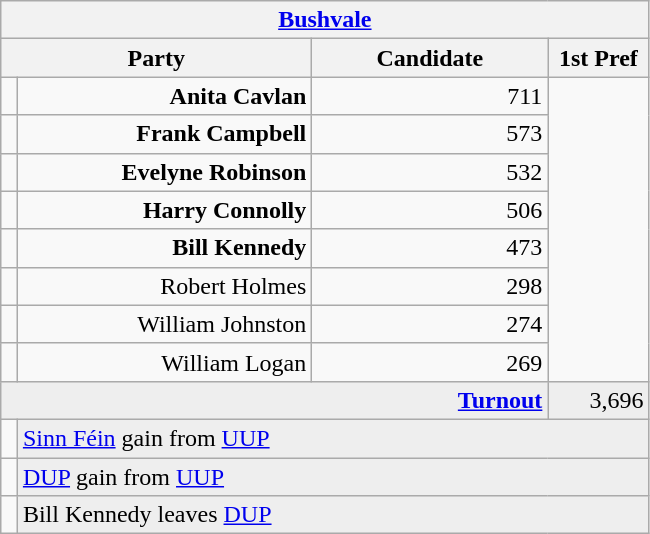<table class="wikitable">
<tr>
<th colspan="4" align="center"><a href='#'>Bushvale</a></th>
</tr>
<tr>
<th colspan="2" align="center" width=200>Party</th>
<th width=150>Candidate</th>
<th width=60>1st Pref</th>
</tr>
<tr>
<td></td>
<td align="right"><strong>Anita Cavlan</strong></td>
<td align="right">711</td>
</tr>
<tr>
<td></td>
<td align="right"><strong>Frank Campbell</strong></td>
<td align="right">573</td>
</tr>
<tr>
<td></td>
<td align="right"><strong>Evelyne Robinson</strong></td>
<td align="right">532</td>
</tr>
<tr>
<td></td>
<td align="right"><strong>Harry Connolly</strong></td>
<td align="right">506</td>
</tr>
<tr>
<td></td>
<td align="right"><strong>Bill Kennedy</strong></td>
<td align="right">473</td>
</tr>
<tr>
<td></td>
<td align="right">Robert Holmes</td>
<td align="right">298</td>
</tr>
<tr>
<td></td>
<td align="right">William Johnston</td>
<td align="right">274</td>
</tr>
<tr>
<td></td>
<td align="right">William Logan</td>
<td align="right">269</td>
</tr>
<tr bgcolor="EEEEEE">
<td colspan=3 align="right"><strong><a href='#'>Turnout</a></strong></td>
<td align="right">3,696</td>
</tr>
<tr>
<td bgcolor=></td>
<td colspan=3 bgcolor="EEEEEE"><a href='#'>Sinn Féin</a> gain from <a href='#'>UUP</a></td>
</tr>
<tr>
<td bgcolor=></td>
<td colspan=3 bgcolor="EEEEEE"><a href='#'>DUP</a> gain from <a href='#'>UUP</a></td>
</tr>
<tr>
<td bgcolor=></td>
<td colspan=3 bgcolor="EEEEEE">Bill Kennedy leaves <a href='#'>DUP</a></td>
</tr>
</table>
